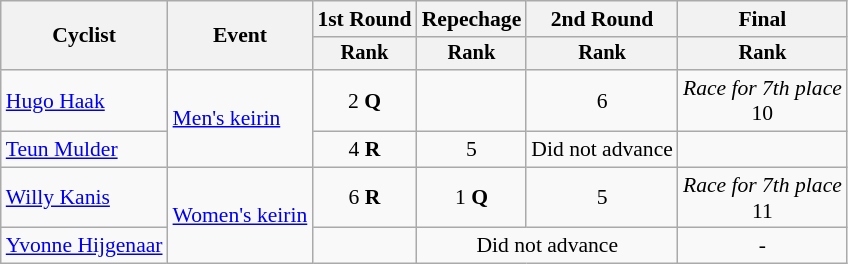<table class="wikitable" style="font-size:90%">
<tr>
<th rowspan=2>Cyclist</th>
<th rowspan=2>Event</th>
<th>1st Round</th>
<th>Repechage</th>
<th>2nd Round</th>
<th>Final</th>
</tr>
<tr style="font-size:95%">
<th>Rank</th>
<th>Rank</th>
<th>Rank</th>
<th>Rank</th>
</tr>
<tr align=center>
<td align=left><a href='#'>Hugo Haak</a></td>
<td align=left rowspan=2><a href='#'>Men's keirin</a></td>
<td>2 <strong>Q</strong></td>
<td></td>
<td>6</td>
<td><em>Race for 7th place</em><br>10</td>
</tr>
<tr align=center>
<td align=left><a href='#'>Teun Mulder</a></td>
<td>4 <strong>R</strong></td>
<td>5</td>
<td>Did not advance</td>
<td></td>
</tr>
<tr align=center>
<td align=left><a href='#'>Willy Kanis</a></td>
<td align=left rowspan=2><a href='#'>Women's keirin</a></td>
<td>6 <strong>R</strong></td>
<td>1 <strong>Q</strong></td>
<td>5</td>
<td><em>Race for 7th place</em><br>11</td>
</tr>
<tr align=center>
<td align=left><a href='#'>Yvonne Hijgenaar</a></td>
<td></td>
<td colspan=2>Did not advance</td>
<td>-</td>
</tr>
</table>
